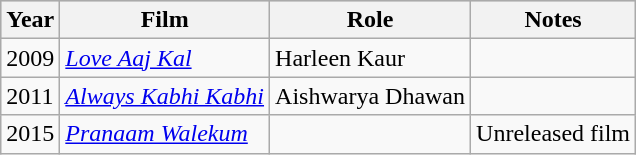<table class="wikitable">
<tr style="background:#ccc; text-align:center;">
<th>Year</th>
<th>Film</th>
<th>Role</th>
<th>Notes</th>
</tr>
<tr>
<td>2009</td>
<td><em><a href='#'>Love Aaj Kal</a></em></td>
<td>Harleen Kaur</td>
<td></td>
</tr>
<tr>
<td>2011</td>
<td><em><a href='#'>Always Kabhi Kabhi</a></em></td>
<td>Aishwarya Dhawan</td>
<td></td>
</tr>
<tr>
<td>2015</td>
<td><em><a href='#'>Pranaam Walekum</a></em></td>
<td></td>
<td>Unreleased film</td>
</tr>
</table>
